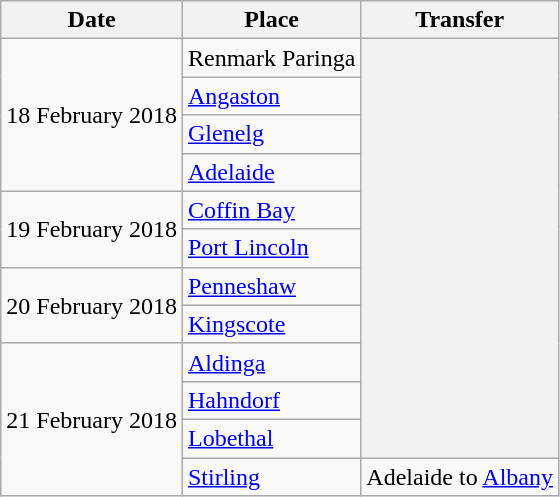<table class="wikitable">
<tr>
<th>Date</th>
<th>Place</th>
<th>Transfer</th>
</tr>
<tr>
<td rowspan="4">18 February 2018</td>
<td>Renmark Paringa</td>
<th rowspan="11"></th>
</tr>
<tr>
<td><a href='#'>Angaston</a></td>
</tr>
<tr>
<td><a href='#'>Glenelg</a></td>
</tr>
<tr>
<td><a href='#'>Adelaide</a></td>
</tr>
<tr>
<td rowspan="2">19 February 2018</td>
<td><a href='#'>Coffin Bay</a></td>
</tr>
<tr>
<td><a href='#'>Port Lincoln</a></td>
</tr>
<tr>
<td rowspan="2">20 February 2018</td>
<td><a href='#'>Penneshaw</a></td>
</tr>
<tr>
<td><a href='#'>Kingscote</a></td>
</tr>
<tr>
<td rowspan="4">21 February 2018</td>
<td><a href='#'>Aldinga</a></td>
</tr>
<tr>
<td><a href='#'>Hahndorf</a></td>
</tr>
<tr>
<td><a href='#'>Lobethal</a></td>
</tr>
<tr>
<td><a href='#'>Stirling</a></td>
<td>Adelaide to <a href='#'>Albany</a></td>
</tr>
</table>
